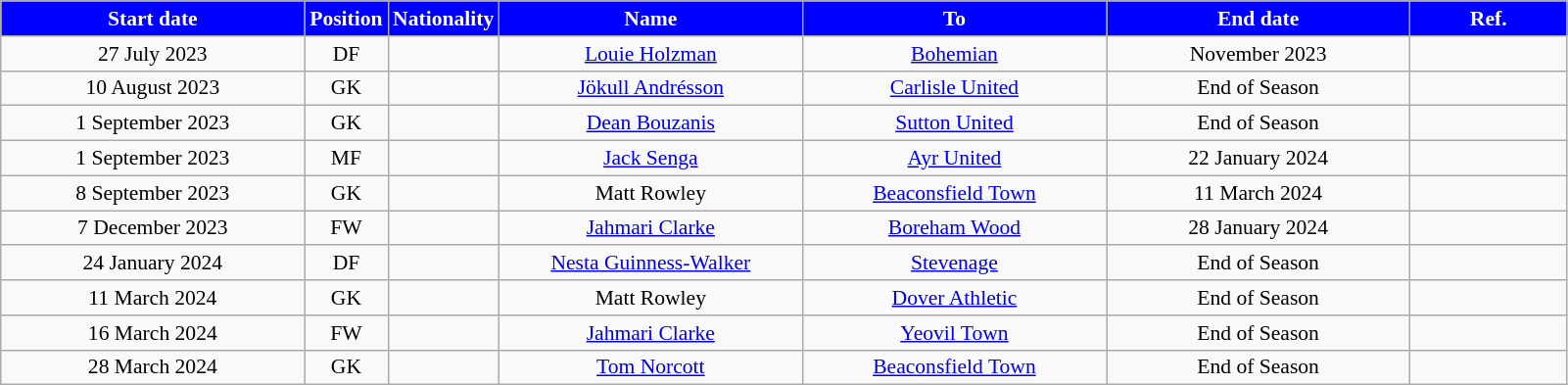<table class="wikitable"  style="text-align:center; font-size:90%; ">
<tr>
<th style="background:#00f; color:white; width:200px;">Start date</th>
<th style="background:#00f; color:white; width:50px;">Position</th>
<th style="background:#00f; color:white; width:50px;">Nationality</th>
<th style="background:#00f; color:white; width:200px;">Name</th>
<th style="background:#00f; color:white; width:200px;">To</th>
<th style="background:#00f; color:white; width:200px;">End date</th>
<th style="background:#00f; color:white; width:100px;">Ref.</th>
</tr>
<tr>
<td>27 July 2023</td>
<td>DF</td>
<td></td>
<td><a href='#'>Louie Holzman</a></td>
<td><a href='#'>Bohemian</a></td>
<td>November 2023</td>
<td></td>
</tr>
<tr>
<td>10 August 2023</td>
<td>GK</td>
<td></td>
<td><a href='#'>Jökull Andrésson</a></td>
<td><a href='#'>Carlisle United</a></td>
<td>End of Season</td>
<td></td>
</tr>
<tr>
<td>1 September 2023</td>
<td>GK</td>
<td></td>
<td><a href='#'>Dean Bouzanis</a></td>
<td><a href='#'>Sutton United</a></td>
<td>End of Season</td>
<td></td>
</tr>
<tr>
<td>1 September 2023</td>
<td>MF</td>
<td></td>
<td><a href='#'>Jack Senga</a></td>
<td><a href='#'>Ayr United</a></td>
<td>22 January 2024</td>
<td></td>
</tr>
<tr>
<td>8 September 2023</td>
<td>GK</td>
<td></td>
<td>Matt Rowley</td>
<td><a href='#'>Beaconsfield Town</a></td>
<td>11 March 2024</td>
<td></td>
</tr>
<tr>
<td>7 December 2023</td>
<td>FW</td>
<td></td>
<td><a href='#'>Jahmari Clarke</a></td>
<td><a href='#'>Boreham Wood</a></td>
<td>28 January 2024</td>
<td></td>
</tr>
<tr>
<td>24 January 2024</td>
<td>DF</td>
<td></td>
<td><a href='#'>Nesta Guinness-Walker</a></td>
<td><a href='#'>Stevenage</a></td>
<td>End of Season</td>
<td></td>
</tr>
<tr>
<td>11 March 2024</td>
<td>GK</td>
<td></td>
<td>Matt Rowley</td>
<td><a href='#'>Dover Athletic</a></td>
<td>End of Season</td>
<td></td>
</tr>
<tr>
<td>16 March 2024</td>
<td>FW</td>
<td></td>
<td><a href='#'>Jahmari Clarke</a></td>
<td><a href='#'>Yeovil Town</a></td>
<td>End of Season</td>
<td></td>
</tr>
<tr>
<td>28 March 2024</td>
<td>GK</td>
<td></td>
<td><a href='#'>Tom Norcott</a></td>
<td><a href='#'>Beaconsfield Town</a></td>
<td>End of Season</td>
<td></td>
</tr>
</table>
